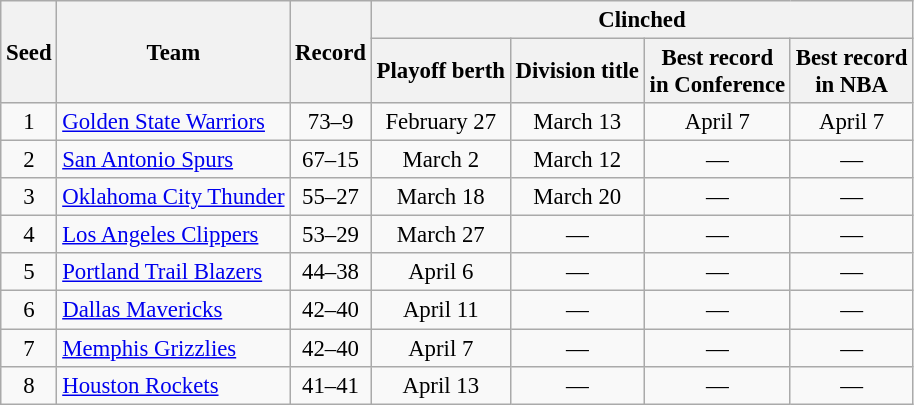<table class="wikitable" style="font-size:95%; text-align:center">
<tr>
<th rowspan=2>Seed</th>
<th rowspan=2>Team</th>
<th rowspan=2>Record</th>
<th colspan=4>Clinched</th>
</tr>
<tr>
<th>Playoff berth</th>
<th>Division title</th>
<th>Best record<br> in Conference</th>
<th>Best record<br> in NBA</th>
</tr>
<tr>
<td>1</td>
<td align=left><a href='#'>Golden State Warriors</a></td>
<td>73–9</td>
<td>February 27</td>
<td>March 13</td>
<td>April 7</td>
<td>April 7</td>
</tr>
<tr>
<td>2</td>
<td align=left><a href='#'>San Antonio Spurs</a></td>
<td>67–15</td>
<td>March 2</td>
<td>March 12</td>
<td>—</td>
<td>—</td>
</tr>
<tr>
<td>3</td>
<td align=left><a href='#'>Oklahoma City Thunder</a></td>
<td>55–27</td>
<td>March 18</td>
<td>March 20</td>
<td>—</td>
<td>—</td>
</tr>
<tr>
<td>4</td>
<td align=left><a href='#'>Los Angeles Clippers</a></td>
<td>53–29</td>
<td>March 27</td>
<td>—</td>
<td>—</td>
<td>—</td>
</tr>
<tr>
<td>5</td>
<td align=left><a href='#'>Portland Trail Blazers</a></td>
<td>44–38</td>
<td>April 6</td>
<td>—</td>
<td>—</td>
<td>—</td>
</tr>
<tr>
<td>6</td>
<td align=left><a href='#'>Dallas Mavericks</a></td>
<td>42–40</td>
<td>April 11</td>
<td>—</td>
<td>—</td>
<td>—</td>
</tr>
<tr>
<td>7</td>
<td align=left><a href='#'>Memphis Grizzlies</a></td>
<td>42–40</td>
<td>April 7</td>
<td>—</td>
<td>—</td>
<td>—</td>
</tr>
<tr>
<td>8</td>
<td align=left><a href='#'>Houston Rockets</a></td>
<td>41–41</td>
<td>April 13</td>
<td>—</td>
<td>—</td>
<td>—</td>
</tr>
</table>
